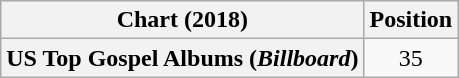<table class="wikitable plainrowheaders" style="text-align:center">
<tr>
<th scope="col">Chart (2018)</th>
<th scope="col">Position</th>
</tr>
<tr>
<th scope="row">US Top Gospel Albums (<em>Billboard</em>)</th>
<td>35</td>
</tr>
</table>
